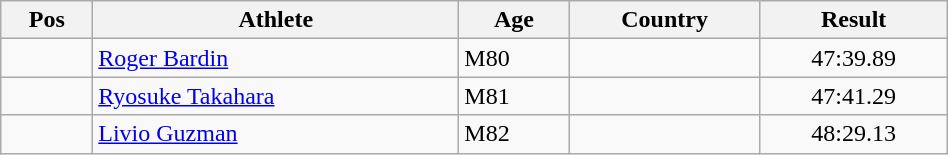<table class="wikitable"  style="text-align:center; width:50%;">
<tr>
<th>Pos</th>
<th>Athlete</th>
<th>Age</th>
<th>Country</th>
<th>Result</th>
</tr>
<tr>
<td align=center></td>
<td align=left><a href='#'>Roger Bardin</a></td>
<td align=left>M80</td>
<td align=left></td>
<td>47:39.89</td>
</tr>
<tr>
<td align=center></td>
<td align=left><a href='#'>Ryosuke Takahara</a></td>
<td align=left>M81</td>
<td align=left></td>
<td>47:41.29</td>
</tr>
<tr>
<td align=center></td>
<td align=left><a href='#'>Livio Guzman</a></td>
<td align=left>M82</td>
<td align=left></td>
<td>48:29.13</td>
</tr>
</table>
